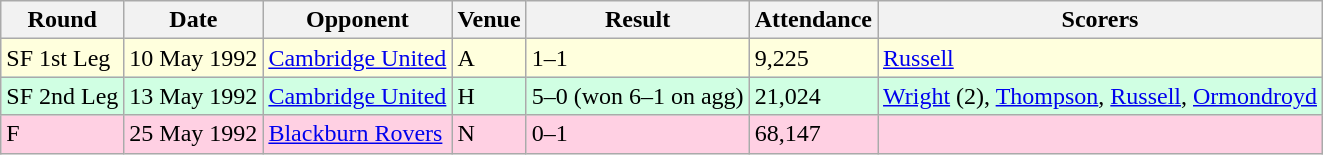<table class="wikitable">
<tr>
<th>Round</th>
<th>Date</th>
<th>Opponent</th>
<th>Venue</th>
<th>Result</th>
<th>Attendance</th>
<th>Scorers</th>
</tr>
<tr style="background-color: #ffffdd;">
<td>SF 1st Leg</td>
<td>10 May 1992</td>
<td><a href='#'>Cambridge United</a></td>
<td>A</td>
<td>1–1</td>
<td>9,225</td>
<td><a href='#'>Russell</a></td>
</tr>
<tr style="background-color: #d0ffe3;">
<td>SF 2nd Leg</td>
<td>13 May 1992</td>
<td><a href='#'>Cambridge United</a></td>
<td>H</td>
<td>5–0 (won 6–1 on agg)</td>
<td>21,024</td>
<td><a href='#'>Wright</a> (2), <a href='#'>Thompson</a>, <a href='#'>Russell</a>, <a href='#'>Ormondroyd</a></td>
</tr>
<tr style="background-color: #ffd0e3;">
<td>F</td>
<td>25 May 1992</td>
<td><a href='#'>Blackburn Rovers</a></td>
<td>N</td>
<td>0–1</td>
<td>68,147</td>
<td></td>
</tr>
</table>
